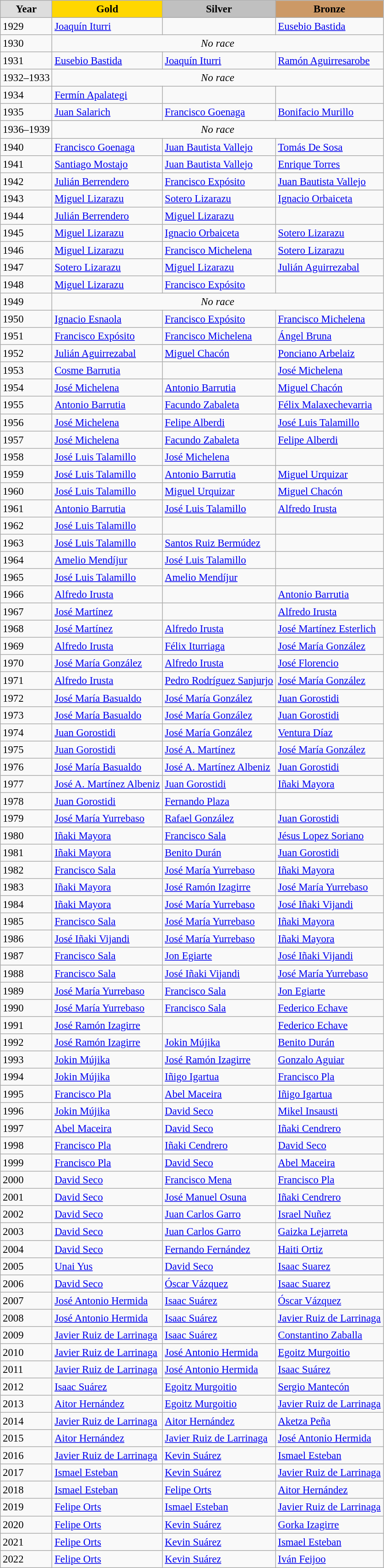<table class="wikitable sortable" style="font-size:95%">
<tr>
<td style="background:#DDDDDD; font-weight:bold; text-align:center;">Year</td>
<td style="background:gold; font-weight:bold; text-align:center;">Gold</td>
<td style="background:silver; font-weight:bold; text-align:center;">Silver</td>
<td style="background:#cc9966; font-weight:bold; text-align:center;">Bronze</td>
</tr>
<tr>
<td>1929</td>
<td><a href='#'>Joaquín Iturri</a></td>
<td></td>
<td><a href='#'>Eusebio Bastida</a></td>
</tr>
<tr>
<td>1930</td>
<td colspan=3; align=center><em>No race</em></td>
</tr>
<tr>
<td>1931</td>
<td><a href='#'>Eusebio Bastida</a></td>
<td><a href='#'>Joaquín Iturri</a></td>
<td><a href='#'>Ramón Aguirresarobe</a></td>
</tr>
<tr>
<td>1932–1933</td>
<td colspan=3; align=center><em>No race</em></td>
</tr>
<tr>
<td>1934</td>
<td><a href='#'>Fermín Apalategi</a></td>
<td></td>
<td></td>
</tr>
<tr>
<td>1935</td>
<td><a href='#'>Juan Salarich</a></td>
<td><a href='#'>Francisco Goenaga</a></td>
<td><a href='#'>Bonifacio Murillo</a></td>
</tr>
<tr>
<td>1936–1939</td>
<td colspan=3; align=center><em>No race</em></td>
</tr>
<tr>
<td>1940</td>
<td><a href='#'>Francisco Goenaga</a></td>
<td><a href='#'>Juan Bautista Vallejo</a></td>
<td><a href='#'>Tomás De Sosa</a></td>
</tr>
<tr>
<td>1941</td>
<td><a href='#'>Santiago Mostajo</a></td>
<td><a href='#'>Juan Bautista Vallejo</a></td>
<td><a href='#'>Enrique Torres</a></td>
</tr>
<tr>
<td>1942</td>
<td><a href='#'>Julián Berrendero</a></td>
<td><a href='#'>Francisco Expósito</a></td>
<td><a href='#'>Juan Bautista Vallejo</a></td>
</tr>
<tr>
<td>1943</td>
<td><a href='#'>Miguel Lizarazu</a></td>
<td><a href='#'>Sotero Lizarazu</a></td>
<td><a href='#'>Ignacio Orbaiceta</a></td>
</tr>
<tr>
<td>1944</td>
<td><a href='#'>Julián Berrendero</a></td>
<td><a href='#'>Miguel Lizarazu</a></td>
<td></td>
</tr>
<tr>
<td>1945</td>
<td><a href='#'>Miguel Lizarazu</a></td>
<td><a href='#'>Ignacio Orbaiceta</a></td>
<td><a href='#'>Sotero Lizarazu</a></td>
</tr>
<tr>
<td>1946</td>
<td><a href='#'>Miguel Lizarazu</a></td>
<td><a href='#'>Francisco Michelena</a></td>
<td><a href='#'>Sotero Lizarazu</a></td>
</tr>
<tr>
<td>1947</td>
<td><a href='#'>Sotero Lizarazu</a></td>
<td><a href='#'>Miguel Lizarazu</a></td>
<td><a href='#'>Julián Aguirrezabal</a></td>
</tr>
<tr>
<td>1948</td>
<td><a href='#'>Miguel Lizarazu</a></td>
<td><a href='#'>Francisco Expósito</a></td>
<td></td>
</tr>
<tr>
<td>1949</td>
<td colspan=3; align=center><em>No race</em></td>
</tr>
<tr>
<td>1950</td>
<td><a href='#'>Ignacio Esnaola</a></td>
<td><a href='#'>Francisco Expósito</a></td>
<td><a href='#'>Francisco Michelena</a></td>
</tr>
<tr>
<td>1951</td>
<td><a href='#'>Francisco Expósito</a></td>
<td><a href='#'>Francisco Michelena</a></td>
<td><a href='#'>Ángel Bruna</a></td>
</tr>
<tr>
<td>1952</td>
<td><a href='#'>Julián Aguirrezabal</a></td>
<td><a href='#'>Miguel Chacón</a></td>
<td><a href='#'>Ponciano Arbelaiz</a></td>
</tr>
<tr>
<td>1953</td>
<td><a href='#'>Cosme Barrutia</a></td>
<td></td>
<td><a href='#'>José Michelena</a></td>
</tr>
<tr>
<td>1954</td>
<td><a href='#'>José Michelena</a></td>
<td><a href='#'>Antonio Barrutia</a></td>
<td><a href='#'>Miguel Chacón</a></td>
</tr>
<tr>
<td>1955</td>
<td><a href='#'>Antonio Barrutia</a></td>
<td><a href='#'>Facundo Zabaleta</a></td>
<td><a href='#'>Félix Malaxechevarria</a></td>
</tr>
<tr>
<td>1956</td>
<td><a href='#'>José Michelena</a></td>
<td><a href='#'>Felipe Alberdi</a></td>
<td><a href='#'>José Luis Talamillo</a></td>
</tr>
<tr>
<td>1957</td>
<td><a href='#'>José Michelena</a></td>
<td><a href='#'>Facundo Zabaleta</a></td>
<td><a href='#'>Felipe Alberdi</a></td>
</tr>
<tr>
<td>1958</td>
<td><a href='#'>José Luis Talamillo</a></td>
<td><a href='#'>José Michelena</a></td>
<td></td>
</tr>
<tr>
<td>1959</td>
<td><a href='#'>José Luis Talamillo</a></td>
<td><a href='#'>Antonio Barrutia</a></td>
<td><a href='#'>Miguel Urquizar</a></td>
</tr>
<tr>
<td>1960</td>
<td><a href='#'>José Luis Talamillo</a></td>
<td><a href='#'>Miguel Urquizar</a></td>
<td><a href='#'>Miguel Chacón</a></td>
</tr>
<tr>
<td>1961</td>
<td><a href='#'>Antonio Barrutia</a></td>
<td><a href='#'>José Luis Talamillo</a></td>
<td><a href='#'>Alfredo Irusta</a></td>
</tr>
<tr>
<td>1962</td>
<td><a href='#'>José Luis Talamillo</a></td>
<td></td>
<td></td>
</tr>
<tr>
<td>1963</td>
<td><a href='#'>José Luis Talamillo</a></td>
<td><a href='#'>Santos Ruiz Bermúdez</a></td>
<td></td>
</tr>
<tr>
<td>1964</td>
<td><a href='#'>Amelio Mendíjur</a></td>
<td><a href='#'>José Luis Talamillo</a></td>
<td></td>
</tr>
<tr>
<td>1965</td>
<td><a href='#'>José Luis Talamillo</a></td>
<td><a href='#'>Amelio Mendíjur</a></td>
<td></td>
</tr>
<tr>
<td>1966</td>
<td><a href='#'>Alfredo Irusta</a></td>
<td></td>
<td><a href='#'>Antonio Barrutia</a></td>
</tr>
<tr>
<td>1967</td>
<td><a href='#'>José Martínez</a></td>
<td></td>
<td><a href='#'>Alfredo Irusta</a></td>
</tr>
<tr>
<td>1968</td>
<td><a href='#'>José Martínez</a></td>
<td><a href='#'>Alfredo Irusta</a></td>
<td><a href='#'>José Martínez Esterlich</a></td>
</tr>
<tr>
<td>1969</td>
<td><a href='#'>Alfredo Irusta</a></td>
<td><a href='#'>Félix Iturriaga</a></td>
<td><a href='#'>José María González</a></td>
</tr>
<tr>
<td>1970</td>
<td><a href='#'>José María González</a></td>
<td><a href='#'>Alfredo Irusta</a></td>
<td><a href='#'>José Florencio</a></td>
</tr>
<tr>
<td>1971</td>
<td><a href='#'>Alfredo Irusta</a></td>
<td><a href='#'>Pedro Rodríguez Sanjurjo</a></td>
<td><a href='#'>José María González</a></td>
</tr>
<tr>
<td>1972</td>
<td><a href='#'>José María Basualdo</a></td>
<td><a href='#'>José María González</a></td>
<td><a href='#'>Juan Gorostidi</a></td>
</tr>
<tr>
<td>1973</td>
<td><a href='#'>José María Basualdo</a></td>
<td><a href='#'>José María González</a></td>
<td><a href='#'>Juan Gorostidi</a></td>
</tr>
<tr>
<td>1974</td>
<td><a href='#'>Juan Gorostidi</a></td>
<td><a href='#'>José María González</a></td>
<td><a href='#'>Ventura Díaz</a></td>
</tr>
<tr>
<td>1975</td>
<td><a href='#'>Juan Gorostidi</a></td>
<td><a href='#'>José A. Martínez</a></td>
<td><a href='#'>José María González</a></td>
</tr>
<tr>
<td>1976</td>
<td><a href='#'>José María Basualdo</a></td>
<td><a href='#'>José A. Martínez Albeniz</a></td>
<td><a href='#'>Juan Gorostidi</a></td>
</tr>
<tr>
<td>1977</td>
<td><a href='#'>José A. Martínez Albeniz</a></td>
<td><a href='#'>Juan Gorostidi</a></td>
<td><a href='#'>Iñaki Mayora</a></td>
</tr>
<tr>
<td>1978</td>
<td><a href='#'>Juan Gorostidi</a></td>
<td><a href='#'>Fernando Plaza</a></td>
<td></td>
</tr>
<tr>
<td>1979</td>
<td><a href='#'>José María Yurrebaso</a></td>
<td><a href='#'>Rafael González</a></td>
<td><a href='#'>Juan Gorostidi</a></td>
</tr>
<tr>
<td>1980</td>
<td><a href='#'>Iñaki Mayora</a></td>
<td><a href='#'>Francisco Sala</a></td>
<td><a href='#'>Jésus Lopez Soriano</a></td>
</tr>
<tr>
<td>1981</td>
<td><a href='#'>Iñaki Mayora</a></td>
<td><a href='#'>Benito Durán</a></td>
<td><a href='#'>Juan Gorostidi</a></td>
</tr>
<tr>
<td>1982</td>
<td><a href='#'>Francisco Sala</a></td>
<td><a href='#'>José María Yurrebaso</a></td>
<td><a href='#'>Iñaki Mayora</a></td>
</tr>
<tr>
<td>1983</td>
<td><a href='#'>Iñaki Mayora</a></td>
<td><a href='#'>José Ramón Izagirre</a></td>
<td><a href='#'>José María Yurrebaso</a></td>
</tr>
<tr>
<td>1984</td>
<td><a href='#'>Iñaki Mayora</a></td>
<td><a href='#'>José María Yurrebaso</a></td>
<td><a href='#'>José Iñaki Vijandi</a></td>
</tr>
<tr>
<td>1985</td>
<td><a href='#'>Francisco Sala</a></td>
<td><a href='#'>José María Yurrebaso</a></td>
<td><a href='#'>Iñaki Mayora</a></td>
</tr>
<tr>
<td>1986</td>
<td><a href='#'>José Iñaki Vijandi</a></td>
<td><a href='#'>José María Yurrebaso</a></td>
<td><a href='#'>Iñaki Mayora</a></td>
</tr>
<tr>
<td>1987</td>
<td><a href='#'>Francisco Sala</a></td>
<td><a href='#'>Jon Egiarte</a></td>
<td><a href='#'>José Iñaki Vijandi</a></td>
</tr>
<tr>
<td>1988</td>
<td><a href='#'>Francisco Sala</a></td>
<td><a href='#'>José Iñaki Vijandi</a></td>
<td><a href='#'>José María Yurrebaso</a></td>
</tr>
<tr>
<td>1989</td>
<td><a href='#'>José María Yurrebaso</a></td>
<td><a href='#'>Francisco Sala</a></td>
<td><a href='#'>Jon Egiarte</a></td>
</tr>
<tr>
<td>1990</td>
<td><a href='#'>José María Yurrebaso</a></td>
<td><a href='#'>Francisco Sala</a></td>
<td><a href='#'>Federico Echave</a></td>
</tr>
<tr>
<td>1991</td>
<td><a href='#'>José Ramón Izagirre</a></td>
<td></td>
<td><a href='#'>Federico Echave</a></td>
</tr>
<tr>
<td>1992</td>
<td><a href='#'>José Ramón Izagirre</a></td>
<td><a href='#'>Jokin Mújika</a></td>
<td><a href='#'>Benito Durán</a></td>
</tr>
<tr>
<td>1993</td>
<td><a href='#'>Jokin Mújika</a></td>
<td><a href='#'>José Ramón Izagirre</a></td>
<td><a href='#'>Gonzalo Aguiar</a></td>
</tr>
<tr>
<td>1994</td>
<td><a href='#'>Jokin Mújika</a></td>
<td><a href='#'>Iñigo Igartua</a></td>
<td><a href='#'>Francisco Pla</a></td>
</tr>
<tr>
<td>1995</td>
<td><a href='#'>Francisco Pla</a></td>
<td><a href='#'>Abel Maceira</a></td>
<td><a href='#'>Iñigo Igartua</a></td>
</tr>
<tr>
<td>1996</td>
<td><a href='#'>Jokin Mújika</a></td>
<td><a href='#'>David Seco</a></td>
<td><a href='#'>Mikel Insausti</a></td>
</tr>
<tr>
<td>1997</td>
<td><a href='#'>Abel Maceira</a></td>
<td><a href='#'>David Seco</a></td>
<td><a href='#'>Iñaki Cendrero</a></td>
</tr>
<tr>
<td>1998</td>
<td><a href='#'>Francisco Pla</a></td>
<td><a href='#'>Iñaki Cendrero</a></td>
<td><a href='#'>David Seco</a></td>
</tr>
<tr>
<td>1999</td>
<td><a href='#'>Francisco Pla</a></td>
<td><a href='#'>David Seco</a></td>
<td><a href='#'>Abel Maceira</a></td>
</tr>
<tr>
<td>2000</td>
<td><a href='#'>David Seco</a></td>
<td><a href='#'>Francisco Mena</a></td>
<td><a href='#'>Francisco Pla</a></td>
</tr>
<tr>
<td>2001</td>
<td><a href='#'>David Seco</a></td>
<td><a href='#'>José Manuel Osuna</a></td>
<td><a href='#'>Iñaki Cendrero</a></td>
</tr>
<tr>
<td>2002</td>
<td><a href='#'>David Seco</a></td>
<td><a href='#'>Juan Carlos Garro</a></td>
<td><a href='#'>Israel Nuñez</a></td>
</tr>
<tr>
<td>2003</td>
<td><a href='#'>David Seco</a></td>
<td><a href='#'>Juan Carlos Garro</a></td>
<td><a href='#'>Gaizka Lejarreta</a></td>
</tr>
<tr>
<td>2004</td>
<td><a href='#'>David Seco</a></td>
<td><a href='#'>Fernando Fernández</a></td>
<td><a href='#'>Haiti Ortiz</a></td>
</tr>
<tr>
<td>2005</td>
<td><a href='#'>Unai Yus</a></td>
<td><a href='#'>David Seco</a></td>
<td><a href='#'>Isaac Suarez</a></td>
</tr>
<tr>
<td>2006</td>
<td><a href='#'>David Seco</a></td>
<td><a href='#'>Óscar Vázquez</a></td>
<td><a href='#'>Isaac Suarez</a></td>
</tr>
<tr>
<td>2007</td>
<td><a href='#'>José Antonio Hermida</a></td>
<td><a href='#'>Isaac Suárez</a></td>
<td><a href='#'>Óscar Vázquez</a></td>
</tr>
<tr>
<td>2008</td>
<td><a href='#'>José Antonio Hermida</a></td>
<td><a href='#'>Isaac Suárez</a></td>
<td><a href='#'>Javier Ruiz de Larrinaga</a></td>
</tr>
<tr>
<td>2009</td>
<td><a href='#'>Javier Ruiz de Larrinaga</a></td>
<td><a href='#'>Isaac Suárez</a></td>
<td><a href='#'>Constantino Zaballa</a></td>
</tr>
<tr>
<td>2010</td>
<td><a href='#'>Javier Ruiz de Larrinaga</a></td>
<td><a href='#'>José Antonio Hermida</a></td>
<td><a href='#'>Egoitz Murgoitio</a></td>
</tr>
<tr>
<td>2011</td>
<td><a href='#'>Javier Ruiz de Larrinaga</a></td>
<td><a href='#'>José Antonio Hermida</a></td>
<td><a href='#'>Isaac Suárez</a></td>
</tr>
<tr>
<td>2012</td>
<td><a href='#'>Isaac Suárez</a></td>
<td><a href='#'>Egoitz Murgoitio</a></td>
<td><a href='#'>Sergio Mantecón</a></td>
</tr>
<tr>
<td>2013</td>
<td><a href='#'>Aitor Hernández</a></td>
<td><a href='#'>Egoitz Murgoitio</a></td>
<td><a href='#'>Javier Ruiz de Larrinaga</a></td>
</tr>
<tr>
<td>2014</td>
<td><a href='#'>Javier Ruiz de Larrinaga</a></td>
<td><a href='#'>Aitor Hernández</a></td>
<td><a href='#'>Aketza Peña</a></td>
</tr>
<tr>
<td>2015</td>
<td><a href='#'>Aitor Hernández</a></td>
<td><a href='#'>Javier Ruiz de Larrinaga</a></td>
<td><a href='#'>José Antonio Hermida</a></td>
</tr>
<tr>
<td>2016</td>
<td><a href='#'>Javier Ruiz de Larrinaga</a></td>
<td><a href='#'>Kevin Suárez</a></td>
<td><a href='#'>Ismael Esteban</a></td>
</tr>
<tr>
<td>2017</td>
<td><a href='#'>Ismael Esteban</a></td>
<td><a href='#'>Kevin Suárez</a></td>
<td><a href='#'>Javier Ruiz de Larrinaga</a></td>
</tr>
<tr>
<td>2018</td>
<td><a href='#'>Ismael Esteban</a></td>
<td><a href='#'>Felipe Orts</a></td>
<td><a href='#'>Aitor Hernández</a></td>
</tr>
<tr>
<td>2019</td>
<td><a href='#'>Felipe Orts</a></td>
<td><a href='#'>Ismael Esteban</a></td>
<td><a href='#'>Javier Ruiz de Larrinaga</a></td>
</tr>
<tr>
<td>2020</td>
<td><a href='#'>Felipe Orts</a></td>
<td><a href='#'>Kevin Suárez</a></td>
<td><a href='#'>Gorka Izagirre</a></td>
</tr>
<tr>
<td>2021</td>
<td><a href='#'>Felipe Orts</a></td>
<td><a href='#'>Kevin Suárez</a></td>
<td><a href='#'>Ismael Esteban</a></td>
</tr>
<tr>
<td>2022</td>
<td><a href='#'>Felipe Orts</a></td>
<td><a href='#'>Kevin Suárez</a></td>
<td><a href='#'>Iván Feijoo</a></td>
</tr>
</table>
